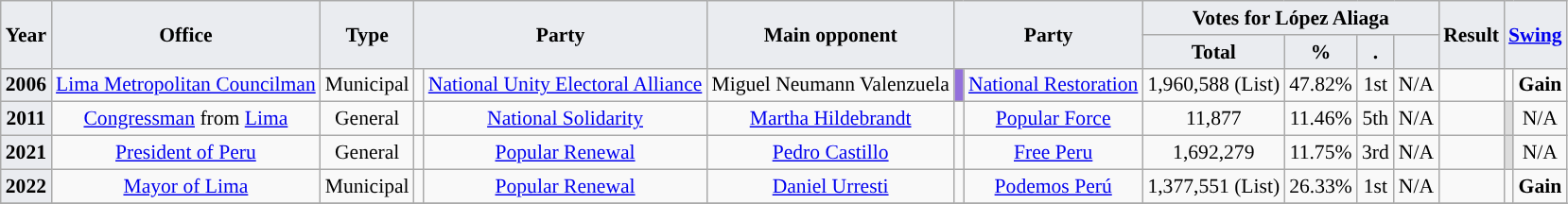<table class="wikitable" style="font-size:90%; text-align:center;">
<tr>
<th style="background-color:#EAECF0;" rowspan=2>Year</th>
<th style="background-color:#EAECF0;" rowspan=2>Office</th>
<th style="background-color:#EAECF0;" rowspan=2>Type</th>
<th style="background-color:#EAECF0;" colspan=2 rowspan=2>Party</th>
<th style="background-color:#EAECF0;" rowspan=2>Main opponent</th>
<th style="background-color:#EAECF0;" colspan=2 rowspan=2>Party</th>
<th style="background-color:#EAECF0;" colspan=4>Votes for López Aliaga</th>
<th style="background-color:#EAECF0;" rowspan=2>Result</th>
<th style="background-color:#EAECF0;" colspan=2 rowspan=2><a href='#'>Swing</a></th>
</tr>
<tr>
<th style="background-color:#EAECF0;">Total</th>
<th style="background-color:#EAECF0;">%</th>
<th style="background-color:#EAECF0;">.</th>
<th style="background-color:#EAECF0;"></th>
</tr>
<tr>
<th style="background-color:#EAECF0;">2006</th>
<td><a href='#'>Lima Metropolitan Councilman</a></td>
<td>Municipal</td>
<td style="background-color:"></td>
<td><a href='#'>National Unity Electoral Alliance</a></td>
<td>Miguel Neumann Valenzuela</td>
<td style="background-color:#9370DB;"></td>
<td><a href='#'>National Restoration</a></td>
<td>1,960,588 (List)</td>
<td>47.82%</td>
<td>1st</td>
<td>N/A</td>
<td></td>
<td style="background-color:"></td>
<td colspan=2><strong>Gain</strong></td>
</tr>
<tr>
<th style="background-color:#EAECF0;">2011</th>
<td><a href='#'>Congressman</a> from <a href='#'>Lima</a></td>
<td>General</td>
<td style="background-color:"></td>
<td><a href='#'>National Solidarity</a></td>
<td><a href='#'>Martha Hildebrandt</a></td>
<td style="background-color:"></td>
<td><a href='#'>Popular Force</a></td>
<td>11,877</td>
<td>11.46%</td>
<td>5th</td>
<td>N/A</td>
<td></td>
<td style="background-color:#dddddd;"></td>
<td colspan=2>N/A</td>
</tr>
<tr>
<th style="background-color:#EAECF0;">2021</th>
<td><a href='#'>President of Peru</a></td>
<td>General</td>
<td style="background-color:"></td>
<td><a href='#'>Popular Renewal</a></td>
<td><a href='#'>Pedro Castillo</a></td>
<td style="background-color:"></td>
<td><a href='#'>Free Peru</a></td>
<td>1,692,279</td>
<td>11.75%</td>
<td>3rd</td>
<td>N/A</td>
<td></td>
<td style="background-color:#dddddd;"></td>
<td colspan=2>N/A</td>
</tr>
<tr>
<th style="background-color:#EAECF0;">2022</th>
<td><a href='#'>Mayor of Lima</a></td>
<td>Municipal</td>
<td style="background-color:"></td>
<td><a href='#'>Popular Renewal</a></td>
<td><a href='#'>Daniel Urresti</a></td>
<td style="background-color:"></td>
<td><a href='#'>Podemos Perú</a></td>
<td>1,377,551 (List)</td>
<td>26.33%</td>
<td>1st</td>
<td>N/A</td>
<td></td>
<td style="background-color:"></td>
<td><strong>Gain</strong></td>
</tr>
<tr>
</tr>
</table>
